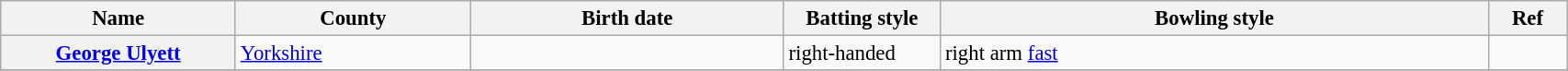<table class="wikitable plainrowheaders" style="font-size:95%; width:90%;">
<tr>
<th scope="col" width="15%">Name</th>
<th scope="col" width="15%">County</th>
<th scope="col" width="20%">Birth date</th>
<th scope="col" width="10%">Batting style</th>
<th scope="col" width="35%">Bowling style</th>
<th scope="col" width="5%">Ref</th>
</tr>
<tr>
<th scope="row"><a href='#'>George Ulyett</a></th>
<td><a href='#'>Yorkshire</a></td>
<td></td>
<td>right-handed</td>
<td>right arm <a href='#'>fast</a></td>
<td></td>
</tr>
<tr>
</tr>
</table>
